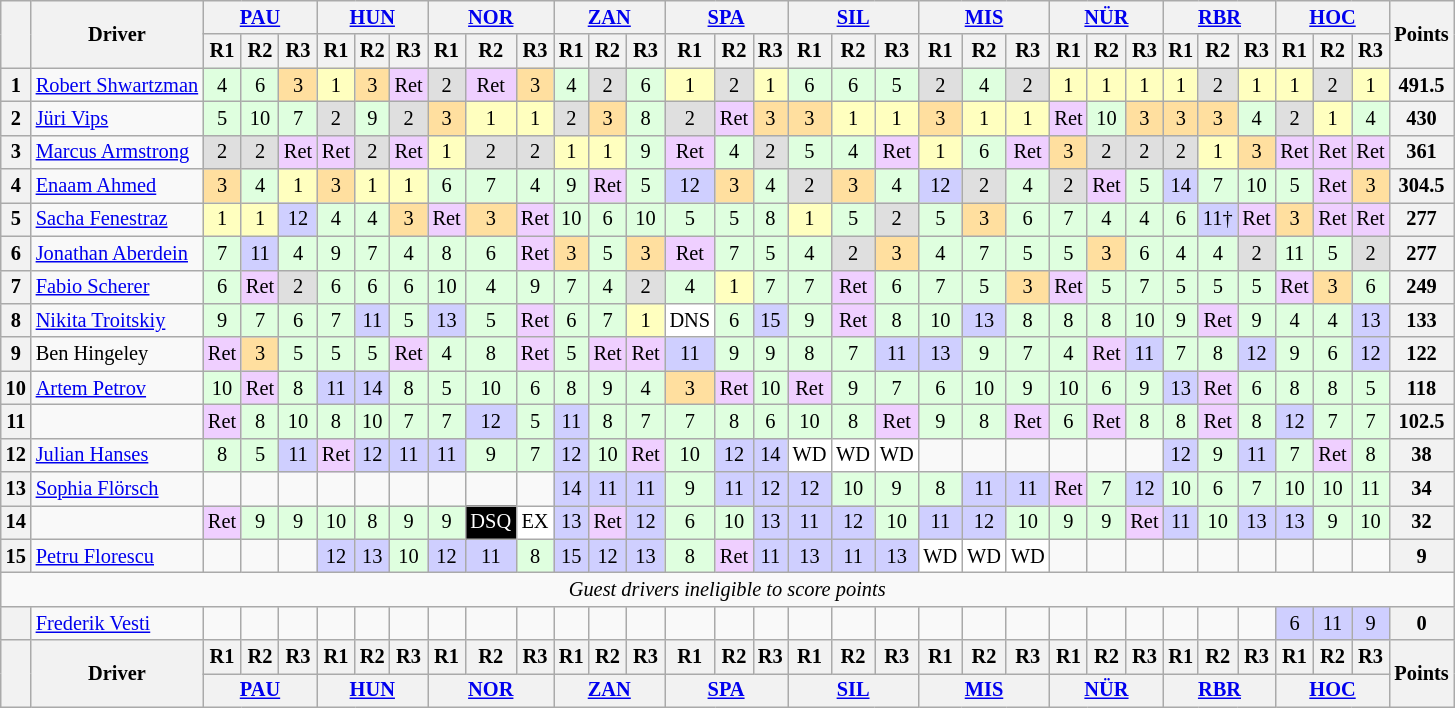<table class="wikitable" style="font-size:85%; text-align:center">
<tr style="background:#f9f9f9" valign="top">
<th rowspan="2" valign="middle"></th>
<th rowspan="2" valign="middle">Driver</th>
<th colspan=3><a href='#'>PAU</a><br></th>
<th colspan=3><a href='#'>HUN</a><br></th>
<th colspan=3><a href='#'>NOR</a><br></th>
<th colspan=3><a href='#'>ZAN</a><br></th>
<th colspan=3><a href='#'>SPA</a><br></th>
<th colspan=3><a href='#'>SIL</a><br></th>
<th colspan=3><a href='#'>MIS</a><br></th>
<th colspan=3><a href='#'>NÜR</a><br></th>
<th colspan=3><a href='#'>RBR</a><br></th>
<th colspan=3><a href='#'>HOC</a><br></th>
<th rowspan="2" valign="middle">Points</th>
</tr>
<tr>
<th>R1</th>
<th>R2</th>
<th>R3</th>
<th>R1</th>
<th>R2</th>
<th>R3</th>
<th>R1</th>
<th>R2</th>
<th>R3</th>
<th>R1</th>
<th>R2</th>
<th>R3</th>
<th>R1</th>
<th>R2</th>
<th>R3</th>
<th>R1</th>
<th>R2</th>
<th>R3</th>
<th>R1</th>
<th>R2</th>
<th>R3</th>
<th>R1</th>
<th>R2</th>
<th>R3</th>
<th>R1</th>
<th>R2</th>
<th>R3</th>
<th>R1</th>
<th>R2</th>
<th>R3</th>
</tr>
<tr>
<th>1</th>
<td align=left> <a href='#'>Robert Shwartzman</a></td>
<td style="background:#dfffdf;">4</td>
<td style="background:#dfffdf;">6</td>
<td style="background:#ffdf9f;">3</td>
<td style="background:#ffffbf;">1</td>
<td style="background:#ffdf9f;">3</td>
<td style="background:#efcfff;">Ret</td>
<td style="background:#dfdfdf;">2</td>
<td style="background:#efcfff;">Ret</td>
<td style="background:#ffdf9f;">3</td>
<td style="background:#dfffdf;">4</td>
<td style="background:#dfdfdf;">2</td>
<td style="background:#dfffdf;">6</td>
<td style="background:#ffffbf;">1</td>
<td style="background:#dfdfdf;">2</td>
<td style="background:#ffffbf;">1</td>
<td style="background:#dfffdf;">6</td>
<td style="background:#dfffdf;">6</td>
<td style="background:#dfffdf;">5</td>
<td style="background:#dfdfdf;">2</td>
<td style="background:#dfffdf;">4</td>
<td style="background:#dfdfdf;">2</td>
<td style="background:#ffffbf;">1</td>
<td style="background:#ffffbf;">1</td>
<td style="background:#ffffbf;">1</td>
<td style="background:#ffffbf;">1</td>
<td style="background:#dfdfdf;">2</td>
<td style="background:#ffffbf;">1</td>
<td style="background:#ffffbf;">1</td>
<td style="background:#dfdfdf;">2</td>
<td style="background:#ffffbf;">1</td>
<th>491.5</th>
</tr>
<tr>
<th>2</th>
<td align=left> <a href='#'>Jüri Vips</a></td>
<td style="background:#dfffdf;">5</td>
<td style="background:#dfffdf;">10</td>
<td style="background:#dfffdf;">7</td>
<td style="background:#dfdfdf;">2</td>
<td style="background:#dfffdf;">9</td>
<td style="background:#dfdfdf;">2</td>
<td style="background:#ffdf9f;">3</td>
<td style="background:#ffffbf;">1</td>
<td style="background:#ffffbf;">1</td>
<td style="background:#dfdfdf;">2</td>
<td style="background:#ffdf9f;">3</td>
<td style="background:#dfffdf;">8</td>
<td style="background:#dfdfdf;">2</td>
<td style="background:#efcfff;">Ret</td>
<td style="background:#ffdf9f;">3</td>
<td style="background:#ffdf9f;">3</td>
<td style="background:#ffffbf;">1</td>
<td style="background:#ffffbf;">1</td>
<td style="background:#ffdf9f;">3</td>
<td style="background:#ffffbf;">1</td>
<td style="background:#ffffbf;">1</td>
<td style="background:#efcfff;">Ret</td>
<td style="background:#dfffdf;">10</td>
<td style="background:#ffdf9f;">3</td>
<td style="background:#ffdf9f;">3</td>
<td style="background:#ffdf9f;">3</td>
<td style="background:#dfffdf;">4</td>
<td style="background:#dfdfdf;">2</td>
<td style="background:#ffffbf;">1</td>
<td style="background:#dfffdf;">4</td>
<th>430</th>
</tr>
<tr>
<th>3</th>
<td align=left> <a href='#'>Marcus Armstrong</a></td>
<td style="background:#dfdfdf;">2</td>
<td style="background:#dfdfdf;">2</td>
<td style="background:#efcfff;">Ret</td>
<td style="background:#efcfff;">Ret</td>
<td style="background:#dfdfdf;">2</td>
<td style="background:#efcfff;">Ret</td>
<td style="background:#ffffbf;">1</td>
<td style="background:#dfdfdf;">2</td>
<td style="background:#dfdfdf;">2</td>
<td style="background:#ffffbf;">1</td>
<td style="background:#ffffbf;">1</td>
<td style="background:#dfffdf;">9</td>
<td style="background:#efcfff;">Ret</td>
<td style="background:#dfffdf;">4</td>
<td style="background:#dfdfdf;">2</td>
<td style="background:#dfffdf;">5</td>
<td style="background:#dfffdf;">4</td>
<td style="background:#efcfff;">Ret</td>
<td style="background:#ffffbf;">1</td>
<td style="background:#dfffdf;">6</td>
<td style="background:#efcfff;">Ret</td>
<td style="background:#ffdf9f;">3</td>
<td style="background:#dfdfdf;">2</td>
<td style="background:#dfdfdf;">2</td>
<td style="background:#dfdfdf;">2</td>
<td style="background:#ffffbf;">1</td>
<td style="background:#ffdf9f;">3</td>
<td style="background:#efcfff;">Ret</td>
<td style="background:#efcfff;">Ret</td>
<td style="background:#efcfff;">Ret</td>
<th>361</th>
</tr>
<tr>
<th>4</th>
<td align=left> <a href='#'>Enaam Ahmed</a></td>
<td style="background:#ffdf9f;">3</td>
<td style="background:#dfffdf;">4</td>
<td style="background:#ffffbf;">1</td>
<td style="background:#ffdf9f;">3</td>
<td style="background:#ffffbf;">1</td>
<td style="background:#ffffbf;">1</td>
<td style="background:#dfffdf;">6</td>
<td style="background:#dfffdf;">7</td>
<td style="background:#dfffdf;">4</td>
<td style="background:#dfffdf;">9</td>
<td style="background:#efcfff;">Ret</td>
<td style="background:#dfffdf;">5</td>
<td style="background:#cfcfff;">12</td>
<td style="background:#ffdf9f;">3</td>
<td style="background:#dfffdf;">4</td>
<td style="background:#dfdfdf;">2</td>
<td style="background:#ffdf9f;">3</td>
<td style="background:#dfffdf;">4</td>
<td style="background:#cfcfff;">12</td>
<td style="background:#dfdfdf;">2</td>
<td style="background:#dfffdf;">4</td>
<td style="background:#dfdfdf;">2</td>
<td style="background:#efcfff;">Ret</td>
<td style="background:#dfffdf;">5</td>
<td style="background:#cfcfff;">14</td>
<td style="background:#dfffdf;">7</td>
<td style="background:#dfffdf;">10</td>
<td style="background:#dfffdf;">5</td>
<td style="background:#efcfff;">Ret</td>
<td style="background:#ffdf9f;">3</td>
<th>304.5</th>
</tr>
<tr>
<th>5</th>
<td align=left> <a href='#'>Sacha Fenestraz</a></td>
<td style="background:#ffffbf;">1</td>
<td style="background:#ffffbf;">1</td>
<td style="background:#cfcfff;">12</td>
<td style="background:#dfffdf;">4</td>
<td style="background:#dfffdf;">4</td>
<td style="background:#ffdf9f;">3</td>
<td style="background:#efcfff;">Ret</td>
<td style="background:#ffdf9f;">3</td>
<td style="background:#efcfff;">Ret</td>
<td style="background:#dfffdf;">10</td>
<td style="background:#dfffdf;">6</td>
<td style="background:#dfffdf;">10</td>
<td style="background:#dfffdf;">5</td>
<td style="background:#dfffdf;">5</td>
<td style="background:#dfffdf;">8</td>
<td style="background:#ffffbf;">1</td>
<td style="background:#dfffdf;">5</td>
<td style="background:#dfdfdf;">2</td>
<td style="background:#dfffdf;">5</td>
<td style="background:#ffdf9f;">3</td>
<td style="background:#dfffdf;">6</td>
<td style="background:#dfffdf;">7</td>
<td style="background:#dfffdf;">4</td>
<td style="background:#dfffdf;">4</td>
<td style="background:#dfffdf;">6</td>
<td style="background:#cfcfff;">11†</td>
<td style="background:#efcfff;">Ret</td>
<td style="background:#ffdf9f;">3</td>
<td style="background:#efcfff;">Ret</td>
<td style="background:#efcfff;">Ret</td>
<th>277</th>
</tr>
<tr>
<th>6</th>
<td align=left> <a href='#'>Jonathan Aberdein</a></td>
<td style="background:#dfffdf;">7</td>
<td style="background:#cfcfff;">11</td>
<td style="background:#dfffdf;">4</td>
<td style="background:#dfffdf;">9</td>
<td style="background:#dfffdf;">7</td>
<td style="background:#dfffdf;">4</td>
<td style="background:#dfffdf;">8</td>
<td style="background:#dfffdf;">6</td>
<td style="background:#efcfff;">Ret</td>
<td style="background:#ffdf9f;">3</td>
<td style="background:#dfffdf;">5</td>
<td style="background:#ffdf9f;">3</td>
<td style="background:#efcfff;">Ret</td>
<td style="background:#dfffdf;">7</td>
<td style="background:#dfffdf;">5</td>
<td style="background:#dfffdf;">4</td>
<td style="background:#dfdfdf;">2</td>
<td style="background:#ffdf9f;">3</td>
<td style="background:#dfffdf;">4</td>
<td style="background:#dfffdf;">7</td>
<td style="background:#dfffdf;">5</td>
<td style="background:#dfffdf;">5</td>
<td style="background:#ffdf9f;">3</td>
<td style="background:#dfffdf;">6</td>
<td style="background:#dfffdf;">4</td>
<td style="background:#dfffdf;">4</td>
<td style="background:#dfdfdf;">2</td>
<td style="background:#dfffdf;">11</td>
<td style="background:#dfffdf;">5</td>
<td style="background:#dfdfdf;">2</td>
<th>277</th>
</tr>
<tr>
<th>7</th>
<td align=left> <a href='#'>Fabio Scherer</a></td>
<td style="background:#dfffdf;">6</td>
<td style="background:#efcfff;">Ret</td>
<td style="background:#dfdfdf;">2</td>
<td style="background:#dfffdf;">6</td>
<td style="background:#dfffdf;">6</td>
<td style="background:#dfffdf;">6</td>
<td style="background:#dfffdf;">10</td>
<td style="background:#dfffdf;">4</td>
<td style="background:#dfffdf;">9</td>
<td style="background:#dfffdf;">7</td>
<td style="background:#dfffdf;">4</td>
<td style="background:#dfdfdf;">2</td>
<td style="background:#dfffdf;">4</td>
<td style="background:#ffffbf;">1</td>
<td style="background:#dfffdf;">7</td>
<td style="background:#dfffdf;">7</td>
<td style="background:#efcfff;">Ret</td>
<td style="background:#dfffdf;">6</td>
<td style="background:#dfffdf;">7</td>
<td style="background:#dfffdf;">5</td>
<td style="background:#ffdf9f;">3</td>
<td style="background:#efcfff;">Ret</td>
<td style="background:#dfffdf;">5</td>
<td style="background:#dfffdf;">7</td>
<td style="background:#dfffdf;">5</td>
<td style="background:#dfffdf;">5</td>
<td style="background:#dfffdf;">5</td>
<td style="background:#efcfff;">Ret</td>
<td style="background:#ffdf9f;">3</td>
<td style="background:#dfffdf;">6</td>
<th>249</th>
</tr>
<tr>
<th>8</th>
<td align=left> <a href='#'>Nikita Troitskiy</a></td>
<td style="background:#dfffdf;">9</td>
<td style="background:#dfffdf;">7</td>
<td style="background:#dfffdf;">6</td>
<td style="background:#dfffdf;">7</td>
<td style="background:#cfcfff;">11</td>
<td style="background:#dfffdf;">5</td>
<td style="background:#cfcfff;">13</td>
<td style="background:#dfffdf;">5</td>
<td style="background:#efcfff;">Ret</td>
<td style="background:#dfffdf;">6</td>
<td style="background:#dfffdf;">7</td>
<td style="background:#ffffbf;">1</td>
<td style="background:#ffffff;">DNS</td>
<td style="background:#dfffdf;">6</td>
<td style="background:#cfcfff;">15</td>
<td style="background:#dfffdf;">9</td>
<td style="background:#efcfff;">Ret</td>
<td style="background:#dfffdf;">8</td>
<td style="background:#dfffdf;">10</td>
<td style="background:#cfcfff;">13</td>
<td style="background:#dfffdf;">8</td>
<td style="background:#dfffdf;">8</td>
<td style="background:#dfffdf;">8</td>
<td style="background:#dfffdf;">10</td>
<td style="background:#dfffdf;">9</td>
<td style="background:#efcfff;">Ret</td>
<td style="background:#dfffdf;">9</td>
<td style="background:#dfffdf;">4</td>
<td style="background:#dfffdf;">4</td>
<td style="background:#cfcfff;">13</td>
<th>133</th>
</tr>
<tr>
<th>9</th>
<td align=left> Ben Hingeley</td>
<td style="background:#efcfff;">Ret</td>
<td style="background:#ffdf9f;">3</td>
<td style="background:#dfffdf;">5</td>
<td style="background:#dfffdf;">5</td>
<td style="background:#dfffdf;">5</td>
<td style="background:#efcfff;">Ret</td>
<td style="background:#dfffdf;">4</td>
<td style="background:#dfffdf;">8</td>
<td style="background:#efcfff;">Ret</td>
<td style="background:#dfffdf;">5</td>
<td style="background:#efcfff;">Ret</td>
<td style="background:#efcfff;">Ret</td>
<td style="background:#cfcfff;">11</td>
<td style="background:#dfffdf;">9</td>
<td style="background:#dfffdf;">9</td>
<td style="background:#dfffdf;">8</td>
<td style="background:#dfffdf;">7</td>
<td style="background:#cfcfff;">11</td>
<td style="background:#cfcfff;">13</td>
<td style="background:#dfffdf;">9</td>
<td style="background:#dfffdf;">7</td>
<td style="background:#dfffdf;">4</td>
<td style="background:#efcfff;">Ret</td>
<td style="background:#cfcfff;">11</td>
<td style="background:#dfffdf;">7</td>
<td style="background:#dfffdf;">8</td>
<td style="background:#cfcfff;">12</td>
<td style="background:#dfffdf;">9</td>
<td style="background:#dfffdf;">6</td>
<td style="background:#cfcfff;">12</td>
<th>122</th>
</tr>
<tr>
<th>10</th>
<td align=left> <a href='#'>Artem Petrov</a></td>
<td style="background:#dfffdf;">10</td>
<td style="background:#efcfff;">Ret</td>
<td style="background:#dfffdf;">8</td>
<td style="background:#cfcfff;">11</td>
<td style="background:#cfcfff;">14</td>
<td style="background:#dfffdf;">8</td>
<td style="background:#dfffdf;">5</td>
<td style="background:#dfffdf;">10</td>
<td style="background:#dfffdf;">6</td>
<td style="background:#dfffdf;">8</td>
<td style="background:#dfffdf;">9</td>
<td style="background:#dfffdf;">4</td>
<td style="background:#ffdf9f;">3</td>
<td style="background:#efcfff;">Ret</td>
<td style="background:#dfffdf;">10</td>
<td style="background:#efcfff;">Ret</td>
<td style="background:#dfffdf;">9</td>
<td style="background:#dfffdf;">7</td>
<td style="background:#dfffdf;">6</td>
<td style="background:#dfffdf;">10</td>
<td style="background:#dfffdf;">9</td>
<td style="background:#dfffdf;">10</td>
<td style="background:#dfffdf;">6</td>
<td style="background:#dfffdf;">9</td>
<td style="background:#cfcfff;">13</td>
<td style="background:#efcfff;">Ret</td>
<td style="background:#dfffdf;">6</td>
<td style="background:#dfffdf;">8</td>
<td style="background:#dfffdf;">8</td>
<td style="background:#dfffdf;">5</td>
<th>118</th>
</tr>
<tr>
<th>11</th>
<td align=left></td>
<td style="background:#efcfff;">Ret</td>
<td style="background:#dfffdf;">8</td>
<td style="background:#dfffdf;">10</td>
<td style="background:#dfffdf;">8</td>
<td style="background:#dfffdf;">10</td>
<td style="background:#dfffdf;">7</td>
<td style="background:#dfffdf;">7</td>
<td style="background:#cfcfff;">12</td>
<td style="background:#dfffdf;">5</td>
<td style="background:#cfcfff;">11</td>
<td style="background:#dfffdf;">8</td>
<td style="background:#dfffdf;">7</td>
<td style="background:#dfffdf;">7</td>
<td style="background:#dfffdf;">8</td>
<td style="background:#dfffdf;">6</td>
<td style="background:#dfffdf;">10</td>
<td style="background:#dfffdf;">8</td>
<td style="background:#efcfff;">Ret</td>
<td style="background:#dfffdf;">9</td>
<td style="background:#dfffdf;">8</td>
<td style="background:#efcfff;">Ret</td>
<td style="background:#dfffdf;">6</td>
<td style="background:#efcfff;">Ret</td>
<td style="background:#dfffdf;">8</td>
<td style="background:#dfffdf;">8</td>
<td style="background:#efcfff;">Ret</td>
<td style="background:#dfffdf;">8</td>
<td style="background:#cfcfff;">12</td>
<td style="background:#dfffdf;">7</td>
<td style="background:#dfffdf;">7</td>
<th>102.5</th>
</tr>
<tr>
<th>12</th>
<td align=left> <a href='#'>Julian Hanses</a></td>
<td style="background:#dfffdf;">8</td>
<td style="background:#dfffdf;">5</td>
<td style="background:#cfcfff;">11</td>
<td style="background:#efcfff;">Ret</td>
<td style="background:#cfcfff;">12</td>
<td style="background:#cfcfff;">11</td>
<td style="background:#cfcfff;">11</td>
<td style="background:#dfffdf;">9</td>
<td style="background:#dfffdf;">7</td>
<td style="background:#cfcfff;">12</td>
<td style="background:#dfffdf;">10</td>
<td style="background:#efcfff;">Ret</td>
<td style="background:#dfffdf;">10</td>
<td style="background:#cfcfff;">12</td>
<td style="background:#cfcfff;">14</td>
<td style="background:#ffffff;">WD</td>
<td style="background:#ffffff;">WD</td>
<td style="background:#ffffff;">WD</td>
<td></td>
<td></td>
<td></td>
<td></td>
<td></td>
<td></td>
<td style="background:#cfcfff;">12</td>
<td style="background:#dfffdf;">9</td>
<td style="background:#cfcfff;">11</td>
<td style="background:#dfffdf;">7</td>
<td style="background:#efcfff;">Ret</td>
<td style="background:#dfffdf;">8</td>
<th>38</th>
</tr>
<tr>
<th>13</th>
<td align=left> <a href='#'>Sophia Flörsch</a></td>
<td></td>
<td></td>
<td></td>
<td></td>
<td></td>
<td></td>
<td></td>
<td></td>
<td></td>
<td style="background:#cfcfff;">14</td>
<td style="background:#cfcfff;">11</td>
<td style="background:#cfcfff;">11</td>
<td style="background:#dfffdf;">9</td>
<td style="background:#cfcfff;">11</td>
<td style="background:#cfcfff;">12</td>
<td style="background:#cfcfff;">12</td>
<td style="background:#dfffdf;">10</td>
<td style="background:#dfffdf;">9</td>
<td style="background:#dfffdf;">8</td>
<td style="background:#cfcfff;">11</td>
<td style="background:#cfcfff;">11</td>
<td style="background:#efcfff;">Ret</td>
<td style="background:#dfffdf;">7</td>
<td style="background:#cfcfff;">12</td>
<td style="background:#dfffdf;">10</td>
<td style="background:#dfffdf;">6</td>
<td style="background:#dfffdf;">7</td>
<td style="background:#dfffdf;">10</td>
<td style="background:#dfffdf;">10</td>
<td style="background:#dfffdf;">11</td>
<th>34</th>
</tr>
<tr>
<th>14</th>
<td align=left></td>
<td style="background:#efcfff;">Ret</td>
<td style="background:#dfffdf;">9</td>
<td style="background:#dfffdf;">9</td>
<td style="background:#dfffdf;">10</td>
<td style="background:#dfffdf;">8</td>
<td style="background:#dfffdf;">9</td>
<td style="background:#dfffdf;">9</td>
<td style="background:#000000; color:white;">DSQ</td>
<td style="background:#ffffff;">EX</td>
<td style="background:#cfcfff;">13</td>
<td style="background:#efcfff;">Ret</td>
<td style="background:#cfcfff;">12</td>
<td style="background:#dfffdf;">6</td>
<td style="background:#dfffdf;">10</td>
<td style="background:#cfcfff;">13</td>
<td style="background:#cfcfff;">11</td>
<td style="background:#cfcfff;">12</td>
<td style="background:#dfffdf;">10</td>
<td style="background:#cfcfff;">11</td>
<td style="background:#cfcfff;">12</td>
<td style="background:#dfffdf;">10</td>
<td style="background:#dfffdf;">9</td>
<td style="background:#dfffdf;">9</td>
<td style="background:#efcfff;">Ret</td>
<td style="background:#cfcfff;">11</td>
<td style="background:#dfffdf;">10</td>
<td style="background:#cfcfff;">13</td>
<td style="background:#cfcfff;">13</td>
<td style="background:#dfffdf;">9</td>
<td style="background:#dfffdf;">10</td>
<th>32</th>
</tr>
<tr>
<th>15</th>
<td align=left> <a href='#'>Petru Florescu</a></td>
<td></td>
<td></td>
<td></td>
<td style="background:#cfcfff;">12</td>
<td style="background:#cfcfff;">13</td>
<td style="background:#dfffdf;">10</td>
<td style="background:#cfcfff;">12</td>
<td style="background:#cfcfff;">11</td>
<td style="background:#dfffdf;">8</td>
<td style="background:#cfcfff;">15</td>
<td style="background:#cfcfff;">12</td>
<td style="background:#cfcfff;">13</td>
<td style="background:#dfffdf;">8</td>
<td style="background:#efcfff;">Ret</td>
<td style="background:#cfcfff;">11</td>
<td style="background:#cfcfff;">13</td>
<td style="background:#cfcfff;">11</td>
<td style="background:#cfcfff;">13</td>
<td style="background:#ffffff;">WD</td>
<td style="background:#ffffff;">WD</td>
<td style="background:#ffffff;">WD</td>
<td></td>
<td></td>
<td></td>
<td></td>
<td></td>
<td></td>
<td></td>
<td></td>
<td></td>
<th>9</th>
</tr>
<tr>
<td colspan=33><em>Guest drivers ineligible to score points</em></td>
</tr>
<tr>
<th></th>
<td align=left> <a href='#'>Frederik Vesti</a></td>
<td></td>
<td></td>
<td></td>
<td></td>
<td></td>
<td></td>
<td></td>
<td></td>
<td></td>
<td></td>
<td></td>
<td></td>
<td></td>
<td></td>
<td></td>
<td></td>
<td></td>
<td></td>
<td></td>
<td></td>
<td></td>
<td></td>
<td></td>
<td></td>
<td></td>
<td></td>
<td></td>
<td style="background:#cfcfff;">6</td>
<td style="background:#cfcfff;">11</td>
<td style="background:#cfcfff;">9</td>
<th>0</th>
</tr>
<tr>
<th rowspan="2"></th>
<th rowspan="2">Driver</th>
<th>R1</th>
<th>R2</th>
<th>R3</th>
<th>R1</th>
<th>R2</th>
<th>R3</th>
<th>R1</th>
<th>R2</th>
<th>R3</th>
<th>R1</th>
<th>R2</th>
<th>R3</th>
<th>R1</th>
<th>R2</th>
<th>R3</th>
<th>R1</th>
<th>R2</th>
<th>R3</th>
<th>R1</th>
<th>R2</th>
<th>R3</th>
<th>R1</th>
<th>R2</th>
<th>R3</th>
<th>R1</th>
<th>R2</th>
<th>R3</th>
<th>R1</th>
<th>R2</th>
<th>R3</th>
<th rowspan="2">Points</th>
</tr>
<tr style="background:#f9f9f9" valign="top">
<th colspan="3"><a href='#'>PAU</a><br></th>
<th colspan="3"><a href='#'>HUN</a><br></th>
<th colspan="3"><a href='#'>NOR</a><br></th>
<th colspan="3"><a href='#'>ZAN</a><br></th>
<th colspan="3"><a href='#'>SPA</a><br></th>
<th colspan="3"><a href='#'>SIL</a><br></th>
<th colspan="3"><a href='#'>MIS</a><br></th>
<th colspan="3"><a href='#'>NÜR</a><br></th>
<th colspan="3"><a href='#'>RBR</a><br></th>
<th colspan="3"><a href='#'>HOC</a><br></th>
</tr>
</table>
